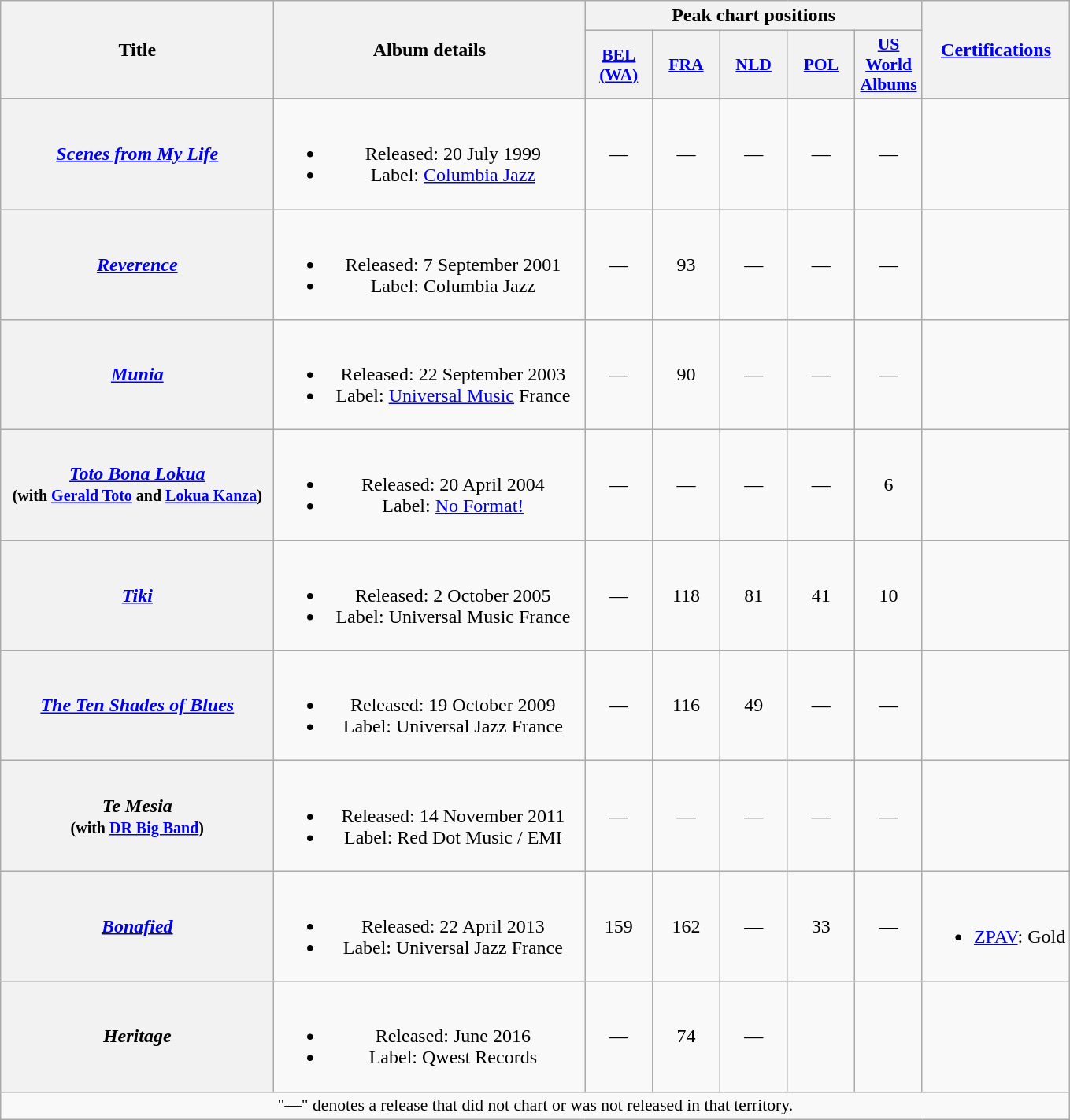<table class="wikitable plainrowheaders" style="text-align:center;">
<tr>
<th scope="col" rowspan="2" style="width:14em;">Title</th>
<th scope="col" rowspan="2" style="width:16em;">Album details</th>
<th scope="col" colspan="5">Peak chart positions</th>
<th scope="col" rowspan="2"><a href='#'>Certifications</a></th>
</tr>
<tr>
<th scope="col" style="width:3.5em;font-size:90%;"><a href='#'>BEL<br>(WA)</a><br></th>
<th scope="col" style="width:3.5em;font-size:90%;"><a href='#'>FRA</a><br></th>
<th scope="col" style="width:3.5em;font-size:90%;"><a href='#'>NLD</a><br></th>
<th scope="col" style="width:3.5em;font-size:90%;"><a href='#'>POL</a><br></th>
<th scope="col" style="width:3.5em;font-size:90%;"><a href='#'>US<br>World<br>Albums</a><br></th>
</tr>
<tr>
<th scope="row"><em><a href='#'>Scenes from My Life</a></em></th>
<td><br><ul><li>Released: 20 July 1999</li><li>Label: <a href='#'>Columbia Jazz</a></li></ul></td>
<td>—</td>
<td>—</td>
<td>—</td>
<td>—</td>
<td>—</td>
<td></td>
</tr>
<tr>
<th scope="row"><em><a href='#'>Reverence</a></em></th>
<td><br><ul><li>Released: 7 September 2001</li><li>Label: Columbia Jazz</li></ul></td>
<td>—</td>
<td>93</td>
<td>—</td>
<td>—</td>
<td>—</td>
<td></td>
</tr>
<tr>
<th scope="row"><em><a href='#'>Munia</a></em></th>
<td><br><ul><li>Released: 22 September 2003</li><li>Label: <a href='#'>Universal Music</a> France</li></ul></td>
<td>—</td>
<td>90</td>
<td>—</td>
<td>—</td>
<td>—</td>
<td></td>
</tr>
<tr>
<th scope="row"><em><a href='#'>Toto Bona Lokua</a></em><br><small>(with <a href='#'>Gerald Toto</a> and <a href='#'>Lokua Kanza</a>)</small></th>
<td><br><ul><li>Released: 20 April 2004</li><li>Label: <a href='#'>No Format!</a></li></ul></td>
<td>—</td>
<td>—</td>
<td>—</td>
<td>—</td>
<td>6</td>
<td></td>
</tr>
<tr>
<th scope="row"><em><a href='#'>Tiki</a></em></th>
<td><br><ul><li>Released: 2 October 2005</li><li>Label: Universal Music France</li></ul></td>
<td>—</td>
<td>118</td>
<td>81</td>
<td>41</td>
<td>10</td>
<td></td>
</tr>
<tr>
<th scope="row"><em><a href='#'>The Ten Shades of Blues</a></em></th>
<td><br><ul><li>Released: 19 October 2009</li><li>Label: Universal Jazz France</li></ul></td>
<td>—</td>
<td>116</td>
<td>49</td>
<td>—</td>
<td>—</td>
<td></td>
</tr>
<tr>
<th scope="row"><em>Te Mesia</em><br><small>(with <a href='#'>DR Big Band</a>)</small></th>
<td><br><ul><li>Released: 14 November 2011</li><li>Label: Red Dot Music / EMI</li></ul></td>
<td>—</td>
<td>—</td>
<td>—</td>
<td>—</td>
<td>—</td>
<td></td>
</tr>
<tr>
<th scope="row"><em><a href='#'>Bonafied</a></em></th>
<td><br><ul><li>Released: 22 April 2013</li><li>Label: Universal Jazz France</li></ul></td>
<td>159</td>
<td>162</td>
<td>—</td>
<td>33</td>
<td>—</td>
<td><br><ul><li><a href='#'>ZPAV</a>: Gold</li></ul></td>
</tr>
<tr>
<th scope="row"><em>Heritage</em><br></th>
<td><br><ul><li>Released: June 2016</li><li>Label: Qwest Records</li></ul></td>
<td>—</td>
<td>74<br></td>
<td>—</td>
<td></td>
<td></td>
<td></td>
</tr>
<tr>
<td colspan="8" style="font-size:90%">"—" denotes a release that did not chart or was not released in that territory.</td>
</tr>
</table>
